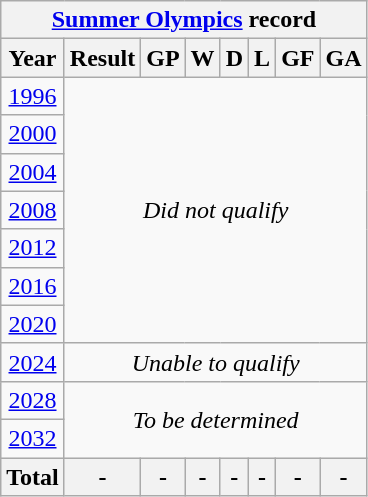<table class="wikitable" style="text-align: center;">
<tr>
<th colspan=8><a href='#'>Summer Olympics</a> record</th>
</tr>
<tr>
<th>Year</th>
<th>Result</th>
<th>GP</th>
<th>W</th>
<th>D</th>
<th>L</th>
<th>GF</th>
<th>GA</th>
</tr>
<tr>
<td> <a href='#'>1996</a></td>
<td colspan=7 rowspan=7><em>Did not qualify</em></td>
</tr>
<tr>
<td> <a href='#'>2000</a></td>
</tr>
<tr>
<td> <a href='#'>2004</a></td>
</tr>
<tr>
<td> <a href='#'>2008</a></td>
</tr>
<tr>
<td> <a href='#'>2012</a></td>
</tr>
<tr>
<td> <a href='#'>2016</a></td>
</tr>
<tr>
<td> <a href='#'>2020</a></td>
</tr>
<tr>
<td> <a href='#'>2024</a></td>
<td colspan=7><em>Unable to qualify</em></td>
</tr>
<tr>
<td> <a href='#'>2028</a></td>
<td colspan=7 rowspan=2><em>To be determined</em></td>
</tr>
<tr>
<td> <a href='#'>2032</a></td>
</tr>
<tr>
<th>Total</th>
<th>-</th>
<th>-</th>
<th>-</th>
<th>-</th>
<th>-</th>
<th>-</th>
<th>-</th>
</tr>
</table>
